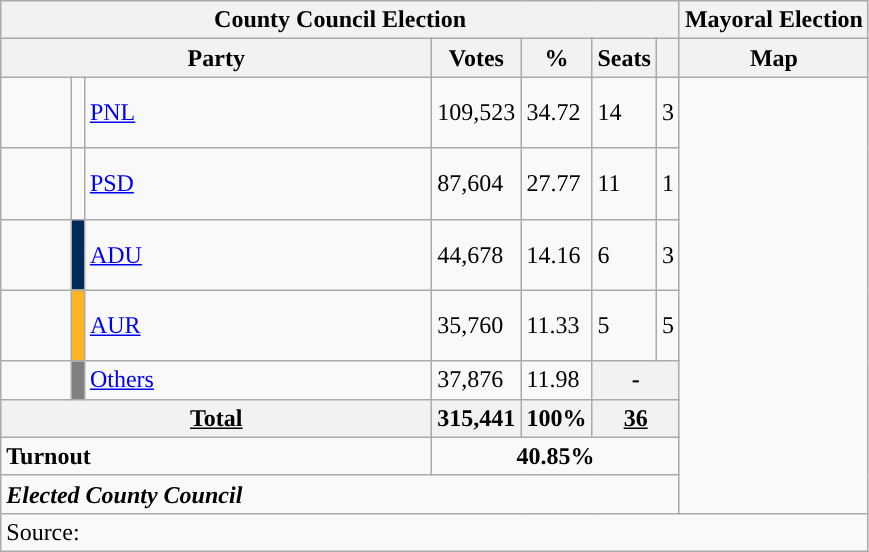<table class="wikitable" style="text-align:left">
<tr>
<th colspan="7">County Council Election</th>
<th>Mayoral Election</th>
</tr>
<tr>
<th colspan="3" width="280">Party</th>
<th>Votes</th>
<th>%</th>
<th>Seats</th>
<th></th>
<th>Map</th>
</tr>
<tr>
<td width="40" height="40"></td>
<td width="1" style="color:inherit;background:"></td>
<td align="left"><a href='#'>PNL</a></td>
<td>109,523</td>
<td>34.72</td>
<td>14</td>
<td>3</td>
<td rowspan="8"></td>
</tr>
<tr>
<td height="40"></td>
<td style="color:inherit;background:"></td>
<td align="left"><a href='#'>PSD</a></td>
<td>87,604</td>
<td>27.77</td>
<td>11</td>
<td>1</td>
</tr>
<tr>
<td height="40"></td>
<td style="background:#002A59;"></td>
<td align="left"><a href='#'>ADU</a></td>
<td>44,678</td>
<td>14.16</td>
<td>6</td>
<td>3</td>
</tr>
<tr>
<td height="40"></td>
<td style="background:#FCB521;"></td>
<td><a href='#'>AUR</a></td>
<td>35,760</td>
<td>11.33</td>
<td>5</td>
<td>5</td>
</tr>
<tr>
<td></td>
<td style="background-color:Grey "></td>
<td align="left"><a href='#'>Others</a></td>
<td>37,876</td>
<td>11.98</td>
<th colspan="2">-</th>
</tr>
<tr>
<th colspan="3"><strong><u>Total</u></strong></th>
<th style="text-align:left">315,441</th>
<th style="text-align:left">100%</th>
<th colspan="2"><strong><u>36</u></strong></th>
</tr>
<tr>
<td colspan="3"><strong>Turnout</strong></td>
<td colspan="4" style="text-align: center"><strong>40.85%</strong></td>
</tr>
<tr>
<td colspan="7"><strong><em>Elected County Council</em></strong></td>
</tr>
<tr>
<td colspan="8">Source: </td>
</tr>
</table>
